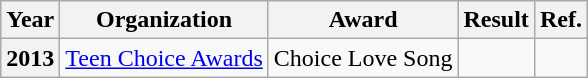<table class="wikitable plainrowheaders">
<tr>
<th>Year</th>
<th>Organization</th>
<th>Award</th>
<th>Result</th>
<th>Ref.</th>
</tr>
<tr>
<th scope="row">2013</th>
<td><a href='#'>Teen Choice Awards</a></td>
<td>Choice Love Song</td>
<td></td>
<td></td>
</tr>
</table>
